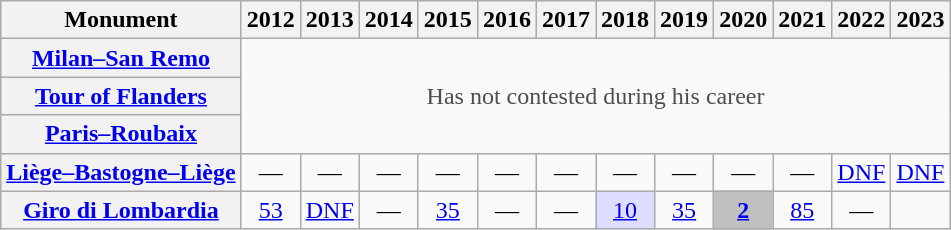<table class="wikitable plainrowheaders">
<tr>
<th>Monument</th>
<th>2012</th>
<th>2013</th>
<th>2014</th>
<th>2015</th>
<th>2016</th>
<th>2017</th>
<th>2018</th>
<th>2019</th>
<th>2020</th>
<th>2021</th>
<th>2022</th>
<th>2023</th>
</tr>
<tr style="text-align:center;">
<th scope="row"><a href='#'>Milan–San Remo</a></th>
<td style="color:#4d4d4d;" colspan=12 rowspan=3>Has not contested during his career</td>
</tr>
<tr style="text-align:center;">
<th scope="row"><a href='#'>Tour of Flanders</a></th>
</tr>
<tr style="text-align:center;">
<th scope="row"><a href='#'>Paris–Roubaix</a></th>
</tr>
<tr style="text-align:center;">
<th scope="row"><a href='#'>Liège–Bastogne–Liège</a></th>
<td>—</td>
<td>—</td>
<td>—</td>
<td>—</td>
<td>—</td>
<td>—</td>
<td>—</td>
<td>—</td>
<td>—</td>
<td>—</td>
<td><a href='#'>DNF</a></td>
<td><a href='#'>DNF</a></td>
</tr>
<tr style="text-align:center;">
<th scope="row"><a href='#'>Giro di Lombardia</a></th>
<td><a href='#'>53</a></td>
<td><a href='#'>DNF</a></td>
<td>—</td>
<td><a href='#'>35</a></td>
<td>—</td>
<td>—</td>
<td style="background:#ddf;"><a href='#'>10</a></td>
<td><a href='#'>35</a></td>
<td style="background:silver;"><a href='#'><strong>2</strong></a></td>
<td><a href='#'>85</a></td>
<td>—</td>
<td></td>
</tr>
</table>
